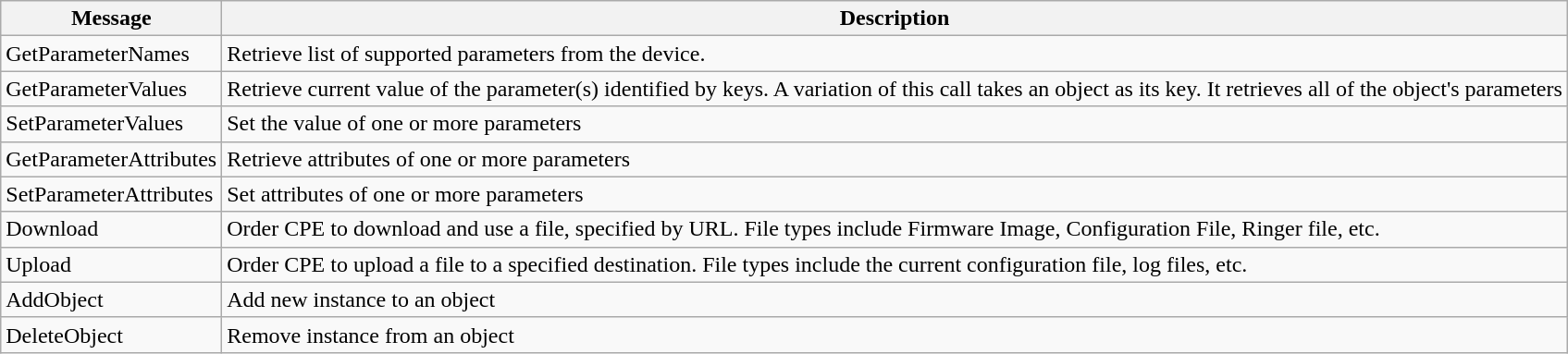<table class="wikitable">
<tr>
<th>Message</th>
<th>Description</th>
</tr>
<tr>
<td>GetParameterNames</td>
<td>Retrieve list of supported parameters from the device.</td>
</tr>
<tr>
<td>GetParameterValues</td>
<td>Retrieve current value of the parameter(s) identified by keys.  A variation of this call takes an object as its key.  It retrieves all of the object's parameters</td>
</tr>
<tr>
<td>SetParameterValues</td>
<td>Set the value of one or more parameters</td>
</tr>
<tr>
<td>GetParameterAttributes</td>
<td>Retrieve attributes of one or more parameters</td>
</tr>
<tr>
<td>SetParameterAttributes</td>
<td>Set attributes of one or more parameters</td>
</tr>
<tr>
<td>Download</td>
<td>Order CPE to download and use a file, specified by URL.  File types include Firmware Image, Configuration File, Ringer file, etc.</td>
</tr>
<tr>
<td>Upload</td>
<td>Order CPE to upload a file to a specified destination.  File types include the current configuration file, log files, etc.</td>
</tr>
<tr>
<td>AddObject</td>
<td>Add new instance to an object</td>
</tr>
<tr>
<td>DeleteObject</td>
<td>Remove instance from an object</td>
</tr>
</table>
